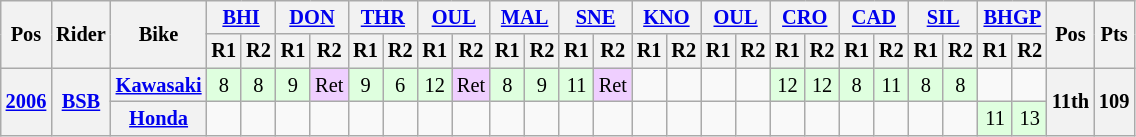<table class="wikitable" style="font-size: 85%; text-align: center">
<tr valign="top">
<th valign="middle" rowspan=2>Pos</th>
<th valign="middle" rowspan=2>Rider</th>
<th valign="middle" rowspan=2>Bike</th>
<th colspan=2><a href='#'>BHI</a><br></th>
<th colspan=2><a href='#'>DON</a><br></th>
<th colspan=2><a href='#'>THR</a><br></th>
<th colspan=2><a href='#'>OUL</a><br></th>
<th colspan=2><a href='#'>MAL</a><br></th>
<th colspan=2><a href='#'>SNE</a><br></th>
<th colspan=2><a href='#'>KNO</a><br></th>
<th colspan=2><a href='#'>OUL</a><br></th>
<th colspan=2><a href='#'>CRO</a><br></th>
<th colspan=2><a href='#'>CAD</a><br></th>
<th colspan=2><a href='#'>SIL</a><br></th>
<th colspan=2><a href='#'>BHGP</a><br></th>
<th valign="middle" rowspan=2>Pos</th>
<th valign="middle" rowspan=2>Pts</th>
</tr>
<tr>
<th>R1</th>
<th>R2</th>
<th>R1</th>
<th>R2</th>
<th>R1</th>
<th>R2</th>
<th>R1</th>
<th>R2</th>
<th>R1</th>
<th>R2</th>
<th>R1</th>
<th>R2</th>
<th>R1</th>
<th>R2</th>
<th>R1</th>
<th>R2</th>
<th>R1</th>
<th>R2</th>
<th>R1</th>
<th>R2</th>
<th>R1</th>
<th>R2</th>
<th>R1</th>
<th>R2</th>
</tr>
<tr>
<th rowspan=2><a href='#'>2006</a></th>
<th rowspan=2><a href='#'>BSB</a></th>
<th><a href='#'>Kawasaki</a></th>
<td style="background:#dfffdf;">8</td>
<td style="background:#dfffdf;">8</td>
<td style="background:#dfffdf;">9</td>
<td style="background:#EFCFFF;">Ret</td>
<td style="background:#dfffdf;">9</td>
<td style="background:#dfffdf;">6</td>
<td style="background:#dfffdf;">12</td>
<td style="background:#EFCFFF;">Ret</td>
<td style="background:#dfffdf;">8</td>
<td style="background:#dfffdf;">9</td>
<td style="background:#dfffdf;">11</td>
<td style="background:#EFCFFF;">Ret</td>
<td></td>
<td></td>
<td></td>
<td></td>
<td style="background:#dfffdf;">12</td>
<td style="background:#dfffdf;">12</td>
<td style="background:#dfffdf;">8</td>
<td style="background:#dfffdf;">11</td>
<td style="background:#dfffdf;">8</td>
<td style="background:#dfffdf;">8</td>
<td></td>
<td></td>
<th rowspan=2>11th</th>
<th rowspan=2>109</th>
</tr>
<tr>
<th><a href='#'>Honda</a></th>
<td></td>
<td></td>
<td></td>
<td></td>
<td></td>
<td></td>
<td></td>
<td></td>
<td></td>
<td></td>
<td></td>
<td></td>
<td></td>
<td></td>
<td></td>
<td></td>
<td></td>
<td></td>
<td></td>
<td></td>
<td></td>
<td></td>
<td style="background:#dfffdf;">11</td>
<td style="background:#dfffdf;">13</td>
</tr>
</table>
